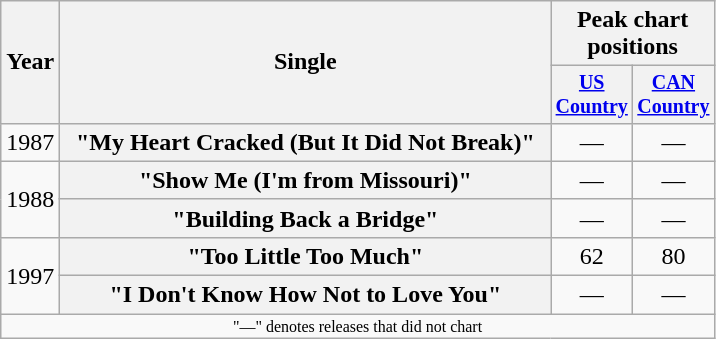<table class="wikitable plainrowheaders" style="text-align:center;">
<tr>
<th rowspan="2">Year</th>
<th rowspan="2" style="width:20em;">Single</th>
<th colspan="2">Peak chart<br>positions</th>
</tr>
<tr style="font-size:smaller;">
<th width="45"><a href='#'>US Country</a><br></th>
<th width="45"><a href='#'>CAN Country</a><br></th>
</tr>
<tr>
<td>1987</td>
<th scope="row">"My Heart Cracked (But It Did Not Break)"</th>
<td>—</td>
<td>—</td>
</tr>
<tr>
<td rowspan="2">1988</td>
<th scope="row">"Show Me (I'm from Missouri)"</th>
<td>—</td>
<td>—</td>
</tr>
<tr>
<th scope="row">"Building Back a Bridge"</th>
<td>—</td>
<td>—</td>
</tr>
<tr>
<td rowspan="2">1997</td>
<th scope="row">"Too Little Too Much"</th>
<td>62</td>
<td>80</td>
</tr>
<tr>
<th scope="row">"I Don't Know How Not to Love You"</th>
<td>—</td>
<td>—</td>
</tr>
<tr>
<td colspan="4" style="font-size:8pt">"—" denotes releases that did not chart</td>
</tr>
</table>
